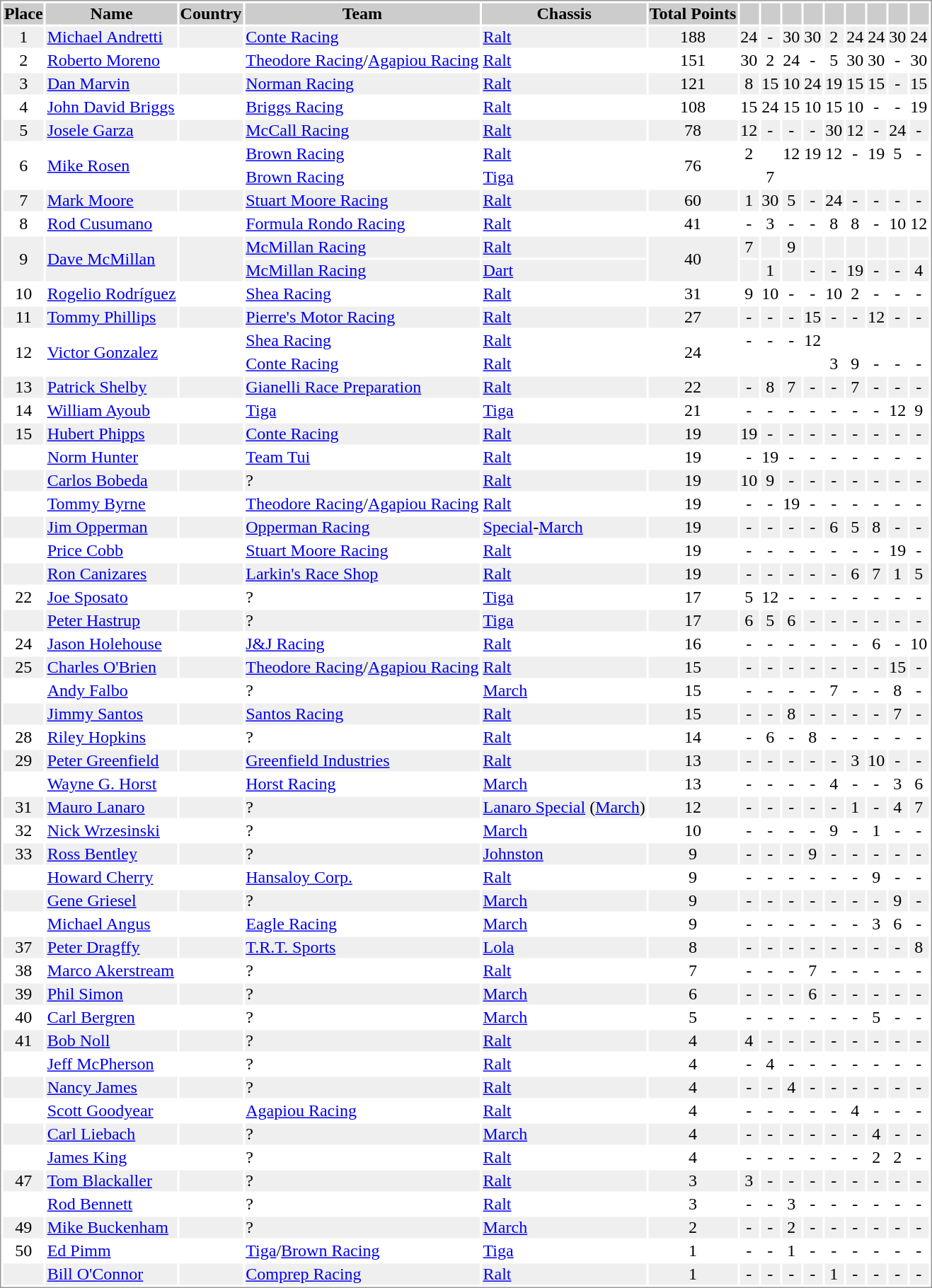<table border="0" style="border: 1px solid #999; background-color:#FFFFFF; text-align:center">
<tr align="center" style="background:#CCCCCC;">
<th>Place</th>
<th>Name</th>
<th>Country</th>
<th>Team</th>
<th>Chassis</th>
<th>Total Points</th>
<th></th>
<th></th>
<th></th>
<th></th>
<th></th>
<th></th>
<th></th>
<th></th>
<th></th>
</tr>
<tr style="background:#EFEFEF;">
<td>1</td>
<td align="left"><a href='#'>Michael Andretti</a></td>
<td align="left"></td>
<td align="left"><a href='#'>Conte Racing</a></td>
<td align="left"><a href='#'>Ralt</a></td>
<td>188</td>
<td>24</td>
<td>-</td>
<td>30</td>
<td>30</td>
<td>2</td>
<td>24</td>
<td>24</td>
<td>30</td>
<td>24</td>
</tr>
<tr>
<td>2</td>
<td align="left"><a href='#'>Roberto Moreno</a></td>
<td align="left"></td>
<td align="left"><a href='#'>Theodore Racing</a>/<a href='#'>Agapiou Racing</a></td>
<td align="left"><a href='#'>Ralt</a></td>
<td>151</td>
<td>30</td>
<td>2</td>
<td>24</td>
<td>-</td>
<td>5</td>
<td>30</td>
<td>30</td>
<td>-</td>
<td>30</td>
</tr>
<tr style="background:#EFEFEF;">
<td>3</td>
<td align="left"><a href='#'>Dan Marvin</a></td>
<td align="left"></td>
<td align="left"><a href='#'>Norman Racing</a></td>
<td align="left"><a href='#'>Ralt</a></td>
<td>121</td>
<td>8</td>
<td>15</td>
<td>10</td>
<td>24</td>
<td>19</td>
<td>15</td>
<td>15</td>
<td>-</td>
<td>15</td>
</tr>
<tr>
<td>4</td>
<td align="left"><a href='#'>John David Briggs</a></td>
<td align="left"></td>
<td align="left"><a href='#'>Briggs Racing</a></td>
<td align="left"><a href='#'>Ralt</a></td>
<td>108</td>
<td>15</td>
<td>24</td>
<td>15</td>
<td>10</td>
<td>15</td>
<td>10</td>
<td>-</td>
<td>-</td>
<td>19</td>
</tr>
<tr style="background:#EFEFEF;">
<td>5</td>
<td align="left"><a href='#'>Josele Garza</a></td>
<td align="left"></td>
<td align="left"><a href='#'>McCall Racing</a></td>
<td align="left"><a href='#'>Ralt</a></td>
<td>78</td>
<td>12</td>
<td>-</td>
<td>-</td>
<td>-</td>
<td>30</td>
<td>12</td>
<td>-</td>
<td>24</td>
<td>-</td>
</tr>
<tr>
<td rowspan=2>6</td>
<td rowspan=2 align="left"><a href='#'>Mike Rosen</a></td>
<td rowspan=2 align="left"></td>
<td align="left"><a href='#'>Brown Racing</a></td>
<td align="left"><a href='#'>Ralt</a></td>
<td rowspan=2>76</td>
<td>2</td>
<td></td>
<td>12</td>
<td>19</td>
<td>12</td>
<td>-</td>
<td>19</td>
<td>5</td>
<td>-</td>
</tr>
<tr>
<td align="left"><a href='#'>Brown Racing</a></td>
<td align="left"><a href='#'>Tiga</a></td>
<td></td>
<td>7</td>
<td></td>
<td></td>
<td></td>
<td></td>
<td></td>
<td></td>
<td></td>
</tr>
<tr style="background:#EFEFEF;">
<td>7</td>
<td align="left"><a href='#'>Mark Moore</a></td>
<td align="left"></td>
<td align="left"><a href='#'>Stuart Moore Racing</a></td>
<td align="left"><a href='#'>Ralt</a></td>
<td>60</td>
<td>1</td>
<td>30</td>
<td>5</td>
<td>-</td>
<td>24</td>
<td>-</td>
<td>-</td>
<td>-</td>
<td>-</td>
</tr>
<tr>
<td>8</td>
<td align="left"><a href='#'>Rod Cusumano</a></td>
<td align="left"></td>
<td align="left"><a href='#'>Formula Rondo Racing</a></td>
<td align="left"><a href='#'>Ralt</a></td>
<td>41</td>
<td>-</td>
<td>3</td>
<td>-</td>
<td>-</td>
<td>8</td>
<td>8</td>
<td>-</td>
<td>10</td>
<td>12</td>
</tr>
<tr style="background:#EFEFEF;">
<td rowspan=2>9</td>
<td rowspan=2 align="left"><a href='#'>Dave McMillan</a></td>
<td rowspan=2 align="left"></td>
<td align="left"><a href='#'>McMillan Racing</a></td>
<td align="left"><a href='#'>Ralt</a></td>
<td rowspan=2>40</td>
<td>7</td>
<td></td>
<td>9</td>
<td></td>
<td></td>
<td></td>
<td></td>
<td></td>
<td></td>
</tr>
<tr style="background:#EFEFEF;">
<td align="left"><a href='#'>McMillan Racing</a></td>
<td align="left"><a href='#'>Dart</a></td>
<td></td>
<td>1</td>
<td></td>
<td>-</td>
<td>-</td>
<td>19</td>
<td>-</td>
<td>-</td>
<td>4</td>
</tr>
<tr>
<td>10</td>
<td align="left"><a href='#'>Rogelio Rodríguez</a></td>
<td align="left"></td>
<td align="left"><a href='#'>Shea Racing</a></td>
<td align="left"><a href='#'>Ralt</a></td>
<td>31</td>
<td>9</td>
<td>10</td>
<td>-</td>
<td>-</td>
<td>10</td>
<td>2</td>
<td>-</td>
<td>-</td>
<td>-</td>
</tr>
<tr style="background:#EFEFEF;">
<td>11</td>
<td align="left"><a href='#'>Tommy Phillips</a></td>
<td align="left"></td>
<td align="left"><a href='#'>Pierre's Motor Racing</a></td>
<td align="left"><a href='#'>Ralt</a></td>
<td>27</td>
<td>-</td>
<td>-</td>
<td>-</td>
<td>15</td>
<td>-</td>
<td>-</td>
<td>12</td>
<td>-</td>
<td>-</td>
</tr>
<tr>
<td rowspan=2>12</td>
<td rowspan=2 align="left"><a href='#'>Victor Gonzalez</a></td>
<td rowspan=2 align="left"></td>
<td align="left"><a href='#'>Shea Racing</a></td>
<td align="left"><a href='#'>Ralt</a></td>
<td rowspan=2>24</td>
<td>-</td>
<td>-</td>
<td>-</td>
<td>12</td>
<td></td>
<td></td>
<td></td>
<td></td>
<td></td>
</tr>
<tr>
<td align="left"><a href='#'>Conte Racing</a></td>
<td align="left"><a href='#'>Ralt</a></td>
<td></td>
<td></td>
<td></td>
<td></td>
<td>3</td>
<td>9</td>
<td>-</td>
<td>-</td>
<td>-</td>
</tr>
<tr style="background:#EFEFEF;">
<td>13</td>
<td align="left"><a href='#'>Patrick Shelby</a></td>
<td align="left"></td>
<td align="left"><a href='#'>Gianelli Race Preparation</a></td>
<td align="left"><a href='#'>Ralt</a></td>
<td>22</td>
<td>-</td>
<td>8</td>
<td>7</td>
<td>-</td>
<td>-</td>
<td>7</td>
<td>-</td>
<td>-</td>
<td>-</td>
</tr>
<tr>
<td>14</td>
<td align="left"><a href='#'>William Ayoub</a></td>
<td align="left"></td>
<td align="left"><a href='#'>Tiga</a></td>
<td align="left"><a href='#'>Tiga</a></td>
<td>21</td>
<td>-</td>
<td>-</td>
<td>-</td>
<td>-</td>
<td>-</td>
<td>-</td>
<td>-</td>
<td>12</td>
<td>9</td>
</tr>
<tr style="background:#EFEFEF;">
<td>15</td>
<td align="left"><a href='#'>Hubert Phipps</a></td>
<td align="left"></td>
<td align="left"><a href='#'>Conte Racing</a></td>
<td align="left"><a href='#'>Ralt</a></td>
<td>19</td>
<td>19</td>
<td>-</td>
<td>-</td>
<td>-</td>
<td>-</td>
<td>-</td>
<td>-</td>
<td>-</td>
<td>-</td>
</tr>
<tr>
<td></td>
<td align="left"><a href='#'>Norm Hunter</a></td>
<td align="left"></td>
<td align="left"><a href='#'>Team Tui</a></td>
<td align="left"><a href='#'>Ralt</a></td>
<td>19</td>
<td>-</td>
<td>19</td>
<td>-</td>
<td>-</td>
<td>-</td>
<td>-</td>
<td>-</td>
<td>-</td>
<td>-</td>
</tr>
<tr style="background:#EFEFEF;">
<td></td>
<td align="left"><a href='#'>Carlos Bobeda</a></td>
<td align="left"></td>
<td align="left">?</td>
<td align="left"><a href='#'>Ralt</a></td>
<td>19</td>
<td>10</td>
<td>9</td>
<td>-</td>
<td>-</td>
<td>-</td>
<td>-</td>
<td>-</td>
<td>-</td>
<td>-</td>
</tr>
<tr>
<td></td>
<td align="left"><a href='#'>Tommy Byrne</a></td>
<td align="left"></td>
<td align="left"><a href='#'>Theodore Racing</a>/<a href='#'>Agapiou Racing</a></td>
<td align="left"><a href='#'>Ralt</a></td>
<td>19</td>
<td>-</td>
<td>-</td>
<td>19</td>
<td>-</td>
<td>-</td>
<td>-</td>
<td>-</td>
<td>-</td>
<td>-</td>
</tr>
<tr style="background:#EFEFEF;">
<td></td>
<td align="left"><a href='#'>Jim Opperman</a></td>
<td align="left"></td>
<td align="left"><a href='#'>Opperman Racing</a></td>
<td align="left"><a href='#'>Special</a>-<a href='#'>March</a></td>
<td>19</td>
<td>-</td>
<td>-</td>
<td>-</td>
<td>-</td>
<td>6</td>
<td>5</td>
<td>8</td>
<td>-</td>
<td>-</td>
</tr>
<tr>
<td></td>
<td align="left"><a href='#'>Price Cobb</a></td>
<td align="left"></td>
<td align="left"><a href='#'>Stuart Moore Racing</a></td>
<td align="left"><a href='#'>Ralt</a></td>
<td>19</td>
<td>-</td>
<td>-</td>
<td>-</td>
<td>-</td>
<td>-</td>
<td>-</td>
<td>-</td>
<td>19</td>
<td>-</td>
</tr>
<tr style="background:#EFEFEF;">
<td></td>
<td align="left"><a href='#'>Ron Canizares</a></td>
<td align="left"></td>
<td align="left"><a href='#'>Larkin's Race Shop</a></td>
<td align="left"><a href='#'>Ralt</a></td>
<td>19</td>
<td>-</td>
<td>-</td>
<td>-</td>
<td>-</td>
<td>-</td>
<td>6</td>
<td>7</td>
<td>1</td>
<td>5</td>
</tr>
<tr>
<td>22</td>
<td align="left"><a href='#'>Joe Sposato</a></td>
<td align="left"></td>
<td align="left">?</td>
<td align="left"><a href='#'>Tiga</a></td>
<td>17</td>
<td>5</td>
<td>12</td>
<td>-</td>
<td>-</td>
<td>-</td>
<td>-</td>
<td>-</td>
<td>-</td>
<td>-</td>
</tr>
<tr style="background:#EFEFEF;">
<td></td>
<td align="left"><a href='#'>Peter Hastrup</a></td>
<td align="left"></td>
<td align="left">?</td>
<td align="left"><a href='#'>Tiga</a></td>
<td>17</td>
<td>6</td>
<td>5</td>
<td>6</td>
<td>-</td>
<td>-</td>
<td>-</td>
<td>-</td>
<td>-</td>
<td>-</td>
</tr>
<tr>
<td>24</td>
<td align="left"><a href='#'>Jason Holehouse</a></td>
<td align="left"></td>
<td align="left"><a href='#'>J&J Racing</a></td>
<td align="left"><a href='#'>Ralt</a></td>
<td>16</td>
<td>-</td>
<td>-</td>
<td>-</td>
<td>-</td>
<td>-</td>
<td>-</td>
<td>6</td>
<td>-</td>
<td>10</td>
</tr>
<tr style="background:#EFEFEF;">
<td>25</td>
<td align="left"><a href='#'>Charles O'Brien</a></td>
<td align="left"></td>
<td align="left"><a href='#'>Theodore Racing</a>/<a href='#'>Agapiou Racing</a></td>
<td align="left"><a href='#'>Ralt</a></td>
<td>15</td>
<td>-</td>
<td>-</td>
<td>-</td>
<td>-</td>
<td>-</td>
<td>-</td>
<td>-</td>
<td>15</td>
<td>-</td>
</tr>
<tr>
<td></td>
<td align="left"><a href='#'>Andy Falbo</a></td>
<td align="left"></td>
<td align="left">?</td>
<td align="left"><a href='#'>March</a></td>
<td>15</td>
<td>-</td>
<td>-</td>
<td>-</td>
<td>-</td>
<td>7</td>
<td>-</td>
<td>-</td>
<td>8</td>
<td>-</td>
</tr>
<tr style="background:#EFEFEF;">
<td></td>
<td align="left"><a href='#'>Jimmy Santos</a></td>
<td align="left"></td>
<td align="left"><a href='#'>Santos Racing</a></td>
<td align="left"><a href='#'>Ralt</a></td>
<td>15</td>
<td>-</td>
<td>-</td>
<td>8</td>
<td>-</td>
<td>-</td>
<td>-</td>
<td>-</td>
<td>7</td>
<td>-</td>
</tr>
<tr>
<td>28</td>
<td align="left"><a href='#'>Riley Hopkins</a></td>
<td align="left"></td>
<td align="left">?</td>
<td align="left"><a href='#'>Ralt</a></td>
<td>14</td>
<td>-</td>
<td>6</td>
<td>-</td>
<td>8</td>
<td>-</td>
<td>-</td>
<td>-</td>
<td>-</td>
<td>-</td>
</tr>
<tr style="background:#EFEFEF;">
<td>29</td>
<td align="left"><a href='#'>Peter Greenfield</a></td>
<td align="left"></td>
<td align="left"><a href='#'>Greenfield Industries</a></td>
<td align="left"><a href='#'>Ralt</a></td>
<td>13</td>
<td>-</td>
<td>-</td>
<td>-</td>
<td>-</td>
<td>-</td>
<td>3</td>
<td>10</td>
<td>-</td>
<td>-</td>
</tr>
<tr>
<td></td>
<td align="left"><a href='#'>Wayne G. Horst</a></td>
<td align="left"></td>
<td align="left"><a href='#'>Horst Racing</a></td>
<td align="left"><a href='#'>March</a></td>
<td>13</td>
<td>-</td>
<td>-</td>
<td>-</td>
<td>-</td>
<td>4</td>
<td>-</td>
<td>-</td>
<td>3</td>
<td>6</td>
</tr>
<tr style="background:#EFEFEF;">
<td>31</td>
<td align="left"><a href='#'>Mauro Lanaro</a></td>
<td align="left"></td>
<td align="left">?</td>
<td align="left"><a href='#'>Lanaro Special</a> (<a href='#'>March</a>)</td>
<td>12</td>
<td>-</td>
<td>-</td>
<td>-</td>
<td>-</td>
<td>-</td>
<td>1</td>
<td>-</td>
<td>4</td>
<td>7</td>
</tr>
<tr>
<td>32</td>
<td align="left"><a href='#'>Nick Wrzesinski</a></td>
<td align="left"></td>
<td align="left">?</td>
<td align="left"><a href='#'>March</a></td>
<td>10</td>
<td>-</td>
<td>-</td>
<td>-</td>
<td>-</td>
<td>9</td>
<td>-</td>
<td>1</td>
<td>-</td>
<td>-</td>
</tr>
<tr style="background:#EFEFEF;">
<td>33</td>
<td align="left"><a href='#'>Ross Bentley</a></td>
<td align="left"></td>
<td align="left">?</td>
<td align="left"><a href='#'>Johnston</a></td>
<td>9</td>
<td>-</td>
<td>-</td>
<td>-</td>
<td>9</td>
<td>-</td>
<td>-</td>
<td>-</td>
<td>-</td>
<td>-</td>
</tr>
<tr>
<td></td>
<td align="left"><a href='#'>Howard Cherry</a></td>
<td align="left"></td>
<td align="left"><a href='#'>Hansaloy Corp.</a></td>
<td align="left"><a href='#'>Ralt</a></td>
<td>9</td>
<td>-</td>
<td>-</td>
<td>-</td>
<td>-</td>
<td>-</td>
<td>-</td>
<td>9</td>
<td>-</td>
<td>-</td>
</tr>
<tr style="background:#EFEFEF;">
<td></td>
<td align="left"><a href='#'>Gene Griesel</a></td>
<td align="left"></td>
<td align="left">?</td>
<td align="left"><a href='#'>March</a></td>
<td>9</td>
<td>-</td>
<td>-</td>
<td>-</td>
<td>-</td>
<td>-</td>
<td>-</td>
<td>-</td>
<td>9</td>
<td>-</td>
</tr>
<tr>
<td></td>
<td align="left"><a href='#'>Michael Angus</a></td>
<td align="left"></td>
<td align="left"><a href='#'>Eagle Racing</a></td>
<td align="left"><a href='#'>March</a></td>
<td>9</td>
<td>-</td>
<td>-</td>
<td>-</td>
<td>-</td>
<td>-</td>
<td>-</td>
<td>3</td>
<td>6</td>
<td>-</td>
</tr>
<tr style="background:#EFEFEF;">
<td>37</td>
<td align="left"><a href='#'>Peter Dragffy</a></td>
<td align="left"></td>
<td align="left"><a href='#'>T.R.T. Sports</a></td>
<td align="left"><a href='#'>Lola</a></td>
<td>8</td>
<td>-</td>
<td>-</td>
<td>-</td>
<td>-</td>
<td>-</td>
<td>-</td>
<td>-</td>
<td>-</td>
<td>8</td>
</tr>
<tr>
<td>38</td>
<td align="left"><a href='#'>Marco Akerstream</a></td>
<td align="left"></td>
<td align="left">?</td>
<td align="left"><a href='#'>Ralt</a></td>
<td>7</td>
<td>-</td>
<td>-</td>
<td>-</td>
<td>7</td>
<td>-</td>
<td>-</td>
<td>-</td>
<td>-</td>
<td>-</td>
</tr>
<tr style="background:#EFEFEF;">
<td>39</td>
<td align="left"><a href='#'>Phil Simon</a></td>
<td align="left"></td>
<td align="left">?</td>
<td align="left"><a href='#'>March</a></td>
<td>6</td>
<td>-</td>
<td>-</td>
<td>-</td>
<td>6</td>
<td>-</td>
<td>-</td>
<td>-</td>
<td>-</td>
<td>-</td>
</tr>
<tr>
<td>40</td>
<td align="left"><a href='#'>Carl Bergren</a></td>
<td align="left"></td>
<td align="left">?</td>
<td align="left"><a href='#'>March</a></td>
<td>5</td>
<td>-</td>
<td>-</td>
<td>-</td>
<td>-</td>
<td>-</td>
<td>-</td>
<td>5</td>
<td>-</td>
<td>-</td>
</tr>
<tr style="background:#EFEFEF;">
<td>41</td>
<td align="left"><a href='#'>Bob Noll</a></td>
<td align="left"></td>
<td align="left">?</td>
<td align="left"><a href='#'>Ralt</a></td>
<td>4</td>
<td>4</td>
<td>-</td>
<td>-</td>
<td>-</td>
<td>-</td>
<td>-</td>
<td>-</td>
<td>-</td>
<td>-</td>
</tr>
<tr>
<td></td>
<td align="left"><a href='#'>Jeff McPherson</a></td>
<td align="left"></td>
<td align="left">?</td>
<td align="left"><a href='#'>Ralt</a></td>
<td>4</td>
<td>-</td>
<td>4</td>
<td>-</td>
<td>-</td>
<td>-</td>
<td>-</td>
<td>-</td>
<td>-</td>
<td>-</td>
</tr>
<tr style="background:#EFEFEF;">
<td></td>
<td align="left"><a href='#'>Nancy James</a></td>
<td align="left"></td>
<td align="left">?</td>
<td align="left"><a href='#'>Ralt</a></td>
<td>4</td>
<td>-</td>
<td>-</td>
<td>4</td>
<td>-</td>
<td>-</td>
<td>-</td>
<td>-</td>
<td>-</td>
<td>-</td>
</tr>
<tr>
<td></td>
<td align="left"><a href='#'>Scott Goodyear</a></td>
<td align="left"></td>
<td align="left"><a href='#'>Agapiou Racing</a></td>
<td align="left"><a href='#'>Ralt</a></td>
<td>4</td>
<td>-</td>
<td>-</td>
<td>-</td>
<td>-</td>
<td>-</td>
<td>4</td>
<td>-</td>
<td>-</td>
<td>-</td>
</tr>
<tr style="background:#EFEFEF;">
<td></td>
<td align="left"><a href='#'>Carl Liebach</a></td>
<td align="left"></td>
<td align="left">?</td>
<td align="left"><a href='#'>March</a></td>
<td>4</td>
<td>-</td>
<td>-</td>
<td>-</td>
<td>-</td>
<td>-</td>
<td>-</td>
<td>4</td>
<td>-</td>
<td>-</td>
</tr>
<tr>
<td></td>
<td align="left"><a href='#'>James King</a></td>
<td align="left"></td>
<td align="left">?</td>
<td align="left"><a href='#'>Ralt</a></td>
<td>4</td>
<td>-</td>
<td>-</td>
<td>-</td>
<td>-</td>
<td>-</td>
<td>-</td>
<td>2</td>
<td>2</td>
<td>-</td>
</tr>
<tr style="background:#EFEFEF;">
<td>47</td>
<td align="left"><a href='#'>Tom Blackaller</a></td>
<td align="left"></td>
<td align="left">?</td>
<td align="left"><a href='#'>Ralt</a></td>
<td>3</td>
<td>3</td>
<td>-</td>
<td>-</td>
<td>-</td>
<td>-</td>
<td>-</td>
<td>-</td>
<td>-</td>
<td>-</td>
</tr>
<tr>
<td></td>
<td align="left"><a href='#'>Rod Bennett</a></td>
<td align="left"></td>
<td align="left">?</td>
<td align="left"><a href='#'>Ralt</a></td>
<td>3</td>
<td>-</td>
<td>-</td>
<td>3</td>
<td>-</td>
<td>-</td>
<td>-</td>
<td>-</td>
<td>-</td>
<td>-</td>
</tr>
<tr style="background:#EFEFEF;">
<td>49</td>
<td align="left"><a href='#'>Mike Buckenham</a></td>
<td align="left"></td>
<td align="left">?</td>
<td align="left"><a href='#'>March</a></td>
<td>2</td>
<td>-</td>
<td>-</td>
<td>2</td>
<td>-</td>
<td>-</td>
<td>-</td>
<td>-</td>
<td>-</td>
<td>-</td>
</tr>
<tr>
<td>50</td>
<td align="left"><a href='#'>Ed Pimm</a></td>
<td align="left"></td>
<td align="left"><a href='#'>Tiga</a>/<a href='#'>Brown Racing</a></td>
<td align="left"><a href='#'>Tiga</a></td>
<td>1</td>
<td>-</td>
<td>-</td>
<td>1</td>
<td>-</td>
<td>-</td>
<td>-</td>
<td>-</td>
<td>-</td>
<td>-</td>
</tr>
<tr style="background:#EFEFEF;">
<td></td>
<td align="left"><a href='#'>Bill O'Connor</a></td>
<td align="left"></td>
<td align="left"><a href='#'>Comprep Racing</a></td>
<td align="left"><a href='#'>Ralt</a></td>
<td>1</td>
<td>-</td>
<td>-</td>
<td>-</td>
<td>-</td>
<td>1</td>
<td>-</td>
<td>-</td>
<td>-</td>
<td>-</td>
</tr>
</table>
